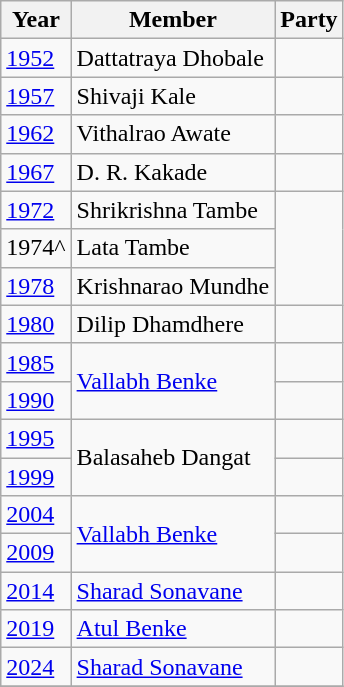<table class="wikitable">
<tr>
<th>Year</th>
<th>Member</th>
<th colspan="2">Party</th>
</tr>
<tr>
<td><a href='#'>1952</a></td>
<td>Dattatraya Dhobale</td>
<td></td>
</tr>
<tr>
<td><a href='#'>1957</a></td>
<td>Shivaji Kale</td>
<td></td>
</tr>
<tr>
<td><a href='#'>1962</a></td>
<td>Vithalrao Awate</td>
</tr>
<tr>
<td><a href='#'>1967</a></td>
<td>D. R. Kakade</td>
<td></td>
</tr>
<tr>
<td><a href='#'>1972</a></td>
<td>Shrikrishna Tambe</td>
</tr>
<tr>
<td>1974^</td>
<td>Lata Tambe</td>
</tr>
<tr>
<td><a href='#'>1978</a></td>
<td>Krishnarao Mundhe</td>
</tr>
<tr>
<td><a href='#'>1980</a></td>
<td>Dilip Dhamdhere</td>
<td></td>
</tr>
<tr>
<td><a href='#'>1985</a></td>
<td rowspan="2"><a href='#'>Vallabh Benke</a></td>
<td></td>
</tr>
<tr>
<td><a href='#'>1990</a></td>
<td></td>
</tr>
<tr>
<td><a href='#'>1995</a></td>
<td rowspan="2">Balasaheb Dangat</td>
<td></td>
</tr>
<tr>
<td><a href='#'>1999</a></td>
</tr>
<tr>
<td><a href='#'>2004</a></td>
<td rowspan="2"><a href='#'>Vallabh Benke</a></td>
<td></td>
</tr>
<tr>
<td><a href='#'>2009</a></td>
</tr>
<tr>
<td><a href='#'>2014</a></td>
<td><a href='#'>Sharad Sonavane</a></td>
<td></td>
</tr>
<tr>
<td><a href='#'>2019</a></td>
<td><a href='#'>Atul Benke</a></td>
<td></td>
</tr>
<tr>
<td><a href='#'>2024</a></td>
<td><a href='#'>Sharad Sonavane</a></td>
<td></td>
</tr>
<tr>
</tr>
</table>
